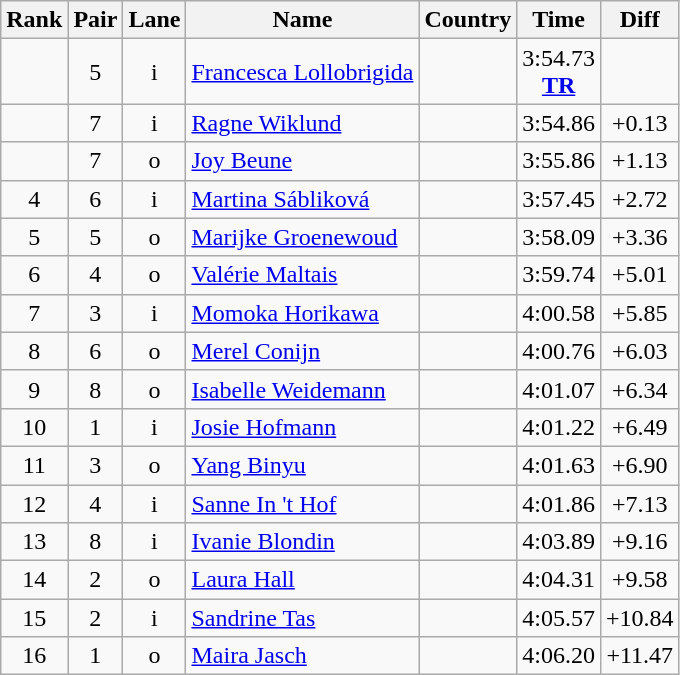<table class="wikitable sortable" style="text-align:center">
<tr>
<th>Rank</th>
<th>Pair</th>
<th>Lane</th>
<th>Name</th>
<th>Country</th>
<th>Time</th>
<th>Diff</th>
</tr>
<tr>
<td></td>
<td>5</td>
<td>i</td>
<td align=left><a href='#'>Francesca Lollobrigida</a></td>
<td align=left></td>
<td>3:54.73<br><strong><a href='#'>TR</a></strong></td>
<td></td>
</tr>
<tr>
<td></td>
<td>7</td>
<td>i</td>
<td align=left><a href='#'>Ragne Wiklund</a></td>
<td align=left></td>
<td>3:54.86</td>
<td>+0.13</td>
</tr>
<tr>
<td></td>
<td>7</td>
<td>o</td>
<td align=left><a href='#'>Joy Beune</a></td>
<td align=left></td>
<td>3:55.86</td>
<td>+1.13</td>
</tr>
<tr>
<td>4</td>
<td>6</td>
<td>i</td>
<td align=left><a href='#'>Martina Sábliková</a></td>
<td align=left></td>
<td>3:57.45</td>
<td>+2.72</td>
</tr>
<tr>
<td>5</td>
<td>5</td>
<td>o</td>
<td align=left><a href='#'>Marijke Groenewoud</a></td>
<td align=left></td>
<td>3:58.09</td>
<td>+3.36</td>
</tr>
<tr>
<td>6</td>
<td>4</td>
<td>o</td>
<td align=left><a href='#'>Valérie Maltais</a></td>
<td align=left></td>
<td>3:59.74</td>
<td>+5.01</td>
</tr>
<tr>
<td>7</td>
<td>3</td>
<td>i</td>
<td align=left><a href='#'>Momoka Horikawa</a></td>
<td align=left></td>
<td>4:00.58</td>
<td>+5.85</td>
</tr>
<tr>
<td>8</td>
<td>6</td>
<td>o</td>
<td align=left><a href='#'>Merel Conijn</a></td>
<td align=left></td>
<td>4:00.76</td>
<td>+6.03</td>
</tr>
<tr>
<td>9</td>
<td>8</td>
<td>o</td>
<td align=left><a href='#'>Isabelle Weidemann</a></td>
<td align=left></td>
<td>4:01.07</td>
<td>+6.34</td>
</tr>
<tr>
<td>10</td>
<td>1</td>
<td>i</td>
<td align=left><a href='#'>Josie Hofmann</a></td>
<td align=left></td>
<td>4:01.22</td>
<td>+6.49</td>
</tr>
<tr>
<td>11</td>
<td>3</td>
<td>o</td>
<td align=left><a href='#'>Yang Binyu</a></td>
<td align=left></td>
<td>4:01.63</td>
<td>+6.90</td>
</tr>
<tr>
<td>12</td>
<td>4</td>
<td>i</td>
<td align=left><a href='#'>Sanne In 't Hof</a></td>
<td align=left></td>
<td>4:01.86</td>
<td>+7.13</td>
</tr>
<tr>
<td>13</td>
<td>8</td>
<td>i</td>
<td align=left><a href='#'>Ivanie Blondin</a></td>
<td align=left></td>
<td>4:03.89</td>
<td>+9.16</td>
</tr>
<tr>
<td>14</td>
<td>2</td>
<td>o</td>
<td align=left><a href='#'>Laura Hall</a></td>
<td align=left></td>
<td>4:04.31</td>
<td>+9.58</td>
</tr>
<tr>
<td>15</td>
<td>2</td>
<td>i</td>
<td align=left><a href='#'>Sandrine Tas</a></td>
<td align=left></td>
<td>4:05.57</td>
<td>+10.84</td>
</tr>
<tr>
<td>16</td>
<td>1</td>
<td>o</td>
<td align=left><a href='#'>Maira Jasch</a></td>
<td align=left></td>
<td>4:06.20</td>
<td>+11.47</td>
</tr>
</table>
